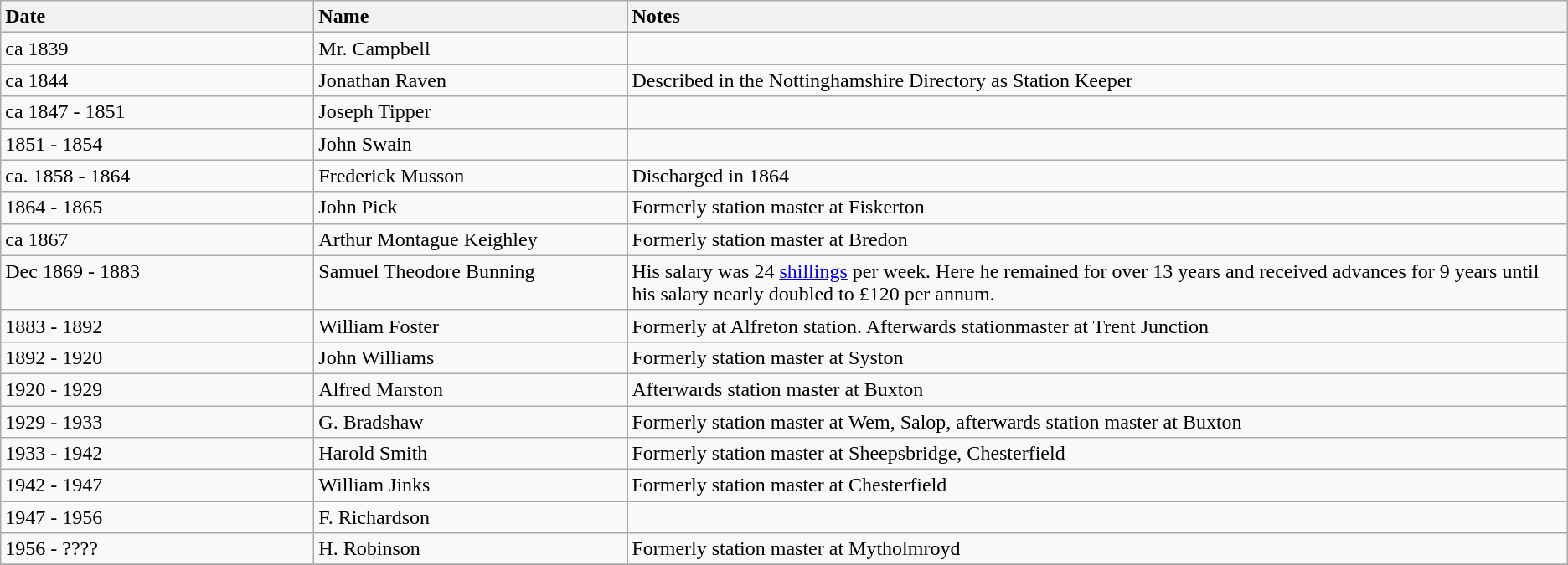<table border=1 class=wikitable>
<tr>
<th style="text-align: left; width: 20%;">Date</th>
<th style="text-align: left; width: 20%;">Name</th>
<th style="text-align: left;">Notes</th>
</tr>
<tr>
<td>ca 1839</td>
<td>Mr. Campbell</td>
<td></td>
</tr>
<tr style="vertical-align: top;">
<td>ca 1844</td>
<td>Jonathan Raven</td>
<td>Described in the Nottinghamshire Directory as Station Keeper</td>
</tr>
<tr>
<td>ca 1847 - 1851</td>
<td>Joseph Tipper</td>
<td></td>
</tr>
<tr>
<td>1851 - 1854</td>
<td>John Swain</td>
<td></td>
</tr>
<tr>
<td>ca. 1858 - 1864</td>
<td>Frederick Musson</td>
<td>Discharged in 1864</td>
</tr>
<tr>
<td>1864 - 1865</td>
<td>John Pick</td>
<td>Formerly station master at Fiskerton</td>
</tr>
<tr>
<td>ca 1867</td>
<td>Arthur Montague Keighley</td>
<td>Formerly station master at Bredon</td>
</tr>
<tr style="vertical-align: top;">
<td>Dec 1869 - 1883</td>
<td>Samuel Theodore Bunning</td>
<td>His salary was 24 <a href='#'>shillings</a> per week. Here he remained for over 13 years and received advances for 9 years until his salary nearly doubled to £120 per annum.</td>
</tr>
<tr style="vertical-align: top;">
<td>1883 - 1892</td>
<td>William Foster</td>
<td>Formerly at Alfreton station. Afterwards stationmaster at Trent Junction</td>
</tr>
<tr>
<td>1892 - 1920</td>
<td>John Williams</td>
<td>Formerly station master at Syston</td>
</tr>
<tr>
<td>1920 - 1929</td>
<td>Alfred Marston</td>
<td>Afterwards station master at Buxton</td>
</tr>
<tr>
<td>1929 - 1933</td>
<td>G. Bradshaw</td>
<td>Formerly station master at Wem, Salop, afterwards station master at Buxton</td>
</tr>
<tr>
<td>1933 - 1942</td>
<td>Harold Smith</td>
<td>Formerly station master at Sheepsbridge, Chesterfield</td>
</tr>
<tr>
<td>1942 - 1947</td>
<td>William Jinks</td>
<td>Formerly station master at Chesterfield</td>
</tr>
<tr>
<td>1947 - 1956</td>
<td>F. Richardson</td>
<td></td>
</tr>
<tr>
<td>1956 - ????</td>
<td>H. Robinson</td>
<td>Formerly station master at Mytholmroyd</td>
</tr>
<tr>
</tr>
</table>
